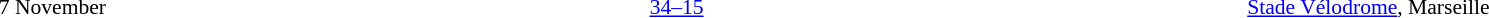<table style="width:100%;" cellspacing="1">
<tr>
<th width=15%></th>
<th width=25%></th>
<th width=10%></th>
<th width=25%></th>
</tr>
<tr style=font-size:90%>
<td align=right>7 November</td>
<td align=right></td>
<td align=center><a href='#'>34–15</a></td>
<td></td>
<td><a href='#'>Stade Vélodrome</a>, Marseille</td>
</tr>
</table>
